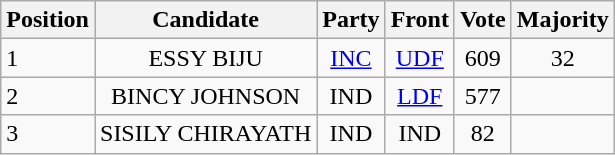<table class="wikitable">
<tr>
<th scope="col">Position</th>
<th scope="col">Candidate</th>
<th scope="col">Party</th>
<th scope="col">Front</th>
<th scope="col">Vote</th>
<th scope="col">Majority</th>
</tr>
<tr>
<td>1</td>
<td align="center">ESSY BIJU</td>
<td align="center"><a href='#'>INC</a></td>
<td align="center"><a href='#'>UDF</a></td>
<td align="center">609</td>
<td align="center">32</td>
</tr>
<tr>
<td>2</td>
<td align="center">BINCY JOHNSON</td>
<td align="center">IND</td>
<td align="center"><a href='#'>LDF</a></td>
<td align="center">577</td>
<td align="center"></td>
</tr>
<tr>
<td>3</td>
<td align="center">SISILY CHIRAYATH</td>
<td align="center">IND</td>
<td align="center">IND</td>
<td align="center">82</td>
<td align="center"></td>
</tr>
</table>
